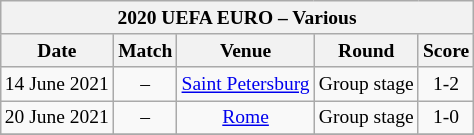<table class="wikitable" style="margin:1em auto 1em auto; text-align:center; font-size:small;">
<tr>
<th colspan="5">2020 UEFA EURO – Various</th>
</tr>
<tr>
<th>Date</th>
<th>Match</th>
<th>Venue</th>
<th>Round</th>
<th>Score</th>
</tr>
<tr>
<td>14 June 2021</td>
<td> – </td>
<td><a href='#'>Saint Petersburg</a></td>
<td>Group stage</td>
<td>1-2</td>
</tr>
<tr>
<td>20 June 2021</td>
<td> – </td>
<td><a href='#'>Rome</a></td>
<td>Group stage</td>
<td>1-0</td>
</tr>
<tr>
</tr>
</table>
